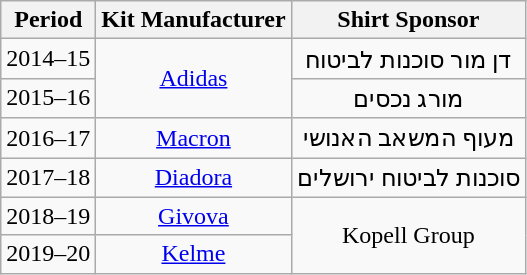<table class="wikitable" style="text-align: center">
<tr>
<th>Period</th>
<th>Kit Manufacturer</th>
<th>Shirt Sponsor</th>
</tr>
<tr>
<td>2014–15</td>
<td rowspan=2><a href='#'>Adidas</a></td>
<td rowspan=1>דן מור סוכנות לביטוח</td>
</tr>
<tr>
<td>2015–16</td>
<td rowspan=1>מורג נכסים</td>
</tr>
<tr>
<td>2016–17</td>
<td rowspan=1><a href='#'>Macron</a></td>
<td rowspan=1>מעוף המשאב האנושי</td>
</tr>
<tr>
<td>2017–18</td>
<td rowspan=1><a href='#'>Diadora</a></td>
<td rowspan=1>סוכנות לביטוח ירושלים</td>
</tr>
<tr>
<td>2018–19</td>
<td rowspan=1><a href='#'>Givova</a></td>
<td rowspan=2>Kopell Group</td>
</tr>
<tr>
<td>2019–20</td>
<td rowspan=1><a href='#'>Kelme</a></td>
</tr>
</table>
